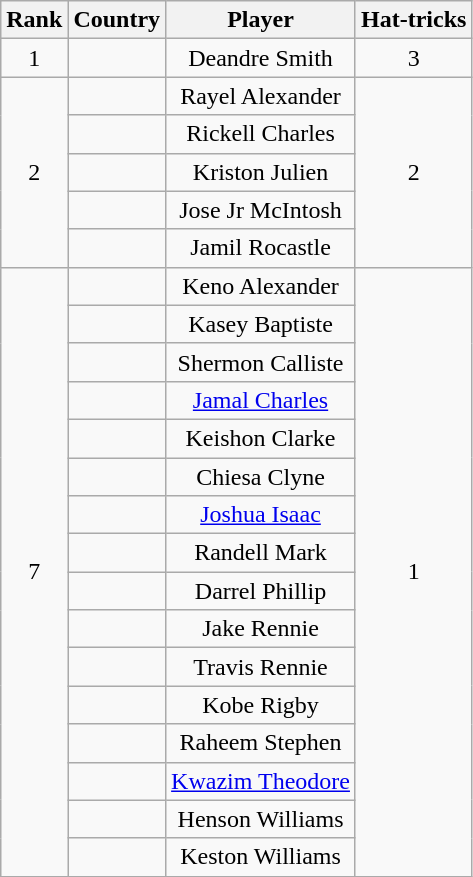<table class="wikitable" style="text-align:center;">
<tr>
<th>Rank</th>
<th>Country</th>
<th>Player</th>
<th>Hat-tricks</th>
</tr>
<tr>
<td>1</td>
<td></td>
<td>Deandre Smith</td>
<td>3</td>
</tr>
<tr>
<td rowspan=5>2</td>
<td></td>
<td>Rayel Alexander</td>
<td rowspan=5>2</td>
</tr>
<tr>
<td></td>
<td>Rickell Charles</td>
</tr>
<tr>
<td></td>
<td>Kriston Julien</td>
</tr>
<tr>
<td></td>
<td>Jose Jr McIntosh</td>
</tr>
<tr>
<td></td>
<td>Jamil Rocastle</td>
</tr>
<tr>
<td rowspan=30>7</td>
<td></td>
<td>Keno Alexander</td>
<td rowspan=30>1</td>
</tr>
<tr>
<td></td>
<td>Kasey Baptiste</td>
</tr>
<tr>
<td></td>
<td>Shermon Calliste</td>
</tr>
<tr>
<td></td>
<td><a href='#'>Jamal Charles</a></td>
</tr>
<tr>
<td></td>
<td>Keishon Clarke</td>
</tr>
<tr>
<td></td>
<td>Chiesa Clyne</td>
</tr>
<tr>
<td></td>
<td><a href='#'>Joshua Isaac</a></td>
</tr>
<tr>
<td></td>
<td>Randell Mark</td>
</tr>
<tr>
<td></td>
<td>Darrel Phillip</td>
</tr>
<tr>
<td></td>
<td>Jake Rennie</td>
</tr>
<tr>
<td></td>
<td>Travis Rennie</td>
</tr>
<tr>
<td></td>
<td>Kobe Rigby</td>
</tr>
<tr>
<td></td>
<td>Raheem Stephen</td>
</tr>
<tr>
<td></td>
<td><a href='#'>Kwazim Theodore</a></td>
</tr>
<tr>
<td></td>
<td>Henson Williams</td>
</tr>
<tr>
<td></td>
<td>Keston Williams</td>
</tr>
<tr>
</tr>
</table>
